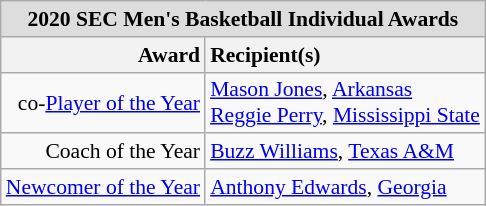<table class="wikitable" style="white-space:nowrap; font-size:90%;">
<tr>
<td colspan="7" style="text-align:center; background:#ddd;"><strong>2020 SEC Men's Basketball Individual Awards</strong> </td>
</tr>
<tr>
<th style="text-align:right;">Award</th>
<th style="text-align:left;">Recipient(s)</th>
</tr>
<tr>
<td style="text-align:right;">co-<a href='#'>Player of the Year</a></td>
<td style="text-align:left;"><a href='#'>Mason Jones</a>, <a href='#'>Arkansas</a><br><a href='#'>Reggie Perry</a>, <a href='#'>Mississippi State</a></td>
</tr>
<tr>
<td style="text-align:right;">Coach of the Year</td>
<td style="text-align:left;"><a href='#'>Buzz Williams</a>, <a href='#'>Texas A&M</a></td>
</tr>
<tr>
<td style="text-align:right;"><a href='#'>Newcomer of the Year</a></td>
<td style="text-align:left;"><a href='#'>Anthony Edwards</a>, <a href='#'>Georgia</a></td>
</tr>
</table>
